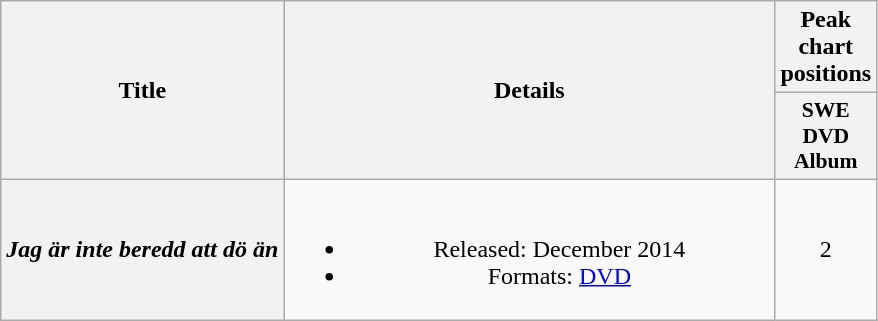<table class="wikitable plainrowheaders" style="text-align: center">
<tr>
<th rowspan="2">Title</th>
<th scope="col" rowspan="2" style="width:20em;">Details</th>
<th width="60">Peak chart positions</th>
</tr>
<tr style="font-size:90%;">
<th style="width:4em;">SWE DVD Album<br></th>
</tr>
<tr>
<th scope="row"><em>Jag är inte beredd att dö än</em></th>
<td><br><ul><li>Released: December 2014</li><li>Formats: <a href='#'>DVD</a></li></ul></td>
<td>2</td>
</tr>
</table>
